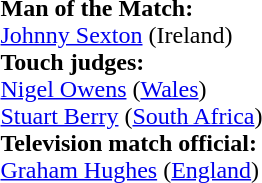<table style="width:100%">
<tr>
<td><br><strong>Man of the Match:</strong>
<br><a href='#'>Johnny Sexton</a> (Ireland)<br><strong>Touch judges:</strong>
<br><a href='#'>Nigel Owens</a> (<a href='#'>Wales</a>)
<br><a href='#'>Stuart Berry</a> (<a href='#'>South Africa</a>)
<br><strong>Television match official:</strong>
<br><a href='#'>Graham Hughes</a> (<a href='#'>England</a>)</td>
</tr>
</table>
